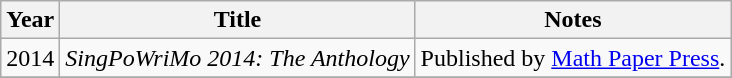<table class="wikitable sortable">
<tr>
<th>Year</th>
<th>Title</th>
<th class="unsortable">Notes</th>
</tr>
<tr>
<td>2014</td>
<td><em>SingPoWriMo 2014: The Anthology</em></td>
<td>Published by <a href='#'>Math Paper Press</a>. </td>
</tr>
<tr>
</tr>
</table>
